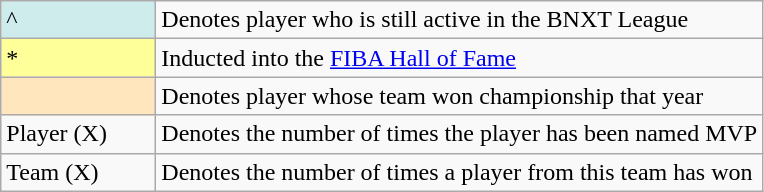<table class="wikitable">
<tr>
<td style="background-color:#CFECEC; border:1px solid #aaaaaa; width:6em">^</td>
<td>Denotes player who is still active in the BNXT League</td>
</tr>
<tr>
<td style="background-color:#FFFF99; border:1px solid #aaaaaa; width:6em">*</td>
<td>Inducted into the <a href='#'>FIBA Hall of Fame</a></td>
</tr>
<tr>
<td style="background-color:#FFE6BD; border:1px solid #aaaaaa; width:6em"></td>
<td>Denotes player whose team won championship that year</td>
</tr>
<tr>
<td>Player (X)</td>
<td>Denotes the number of times the player has been named MVP</td>
</tr>
<tr>
<td>Team (X)</td>
<td>Denotes the number of times a player from this team has won</td>
</tr>
</table>
